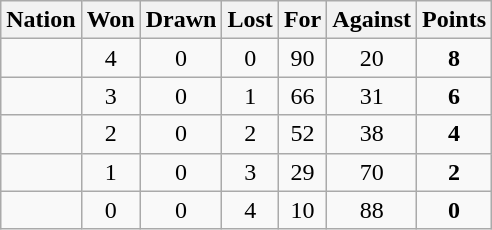<table class="wikitable" style="text-align: center;">
<tr>
<th>Nation</th>
<th>Won</th>
<th>Drawn</th>
<th>Lost</th>
<th>For</th>
<th>Against</th>
<th>Points</th>
</tr>
<tr>
<td align="left"></td>
<td>4</td>
<td>0</td>
<td>0</td>
<td>90</td>
<td>20</td>
<td><strong>8</strong></td>
</tr>
<tr>
<td align="left"></td>
<td>3</td>
<td>0</td>
<td>1</td>
<td>66</td>
<td>31</td>
<td><strong>6</strong></td>
</tr>
<tr>
<td align="left"></td>
<td>2</td>
<td>0</td>
<td>2</td>
<td>52</td>
<td>38</td>
<td><strong>4</strong></td>
</tr>
<tr>
<td align="left"></td>
<td>1</td>
<td>0</td>
<td>3</td>
<td>29</td>
<td>70</td>
<td><strong>2</strong></td>
</tr>
<tr>
<td align="left"></td>
<td>0</td>
<td>0</td>
<td>4</td>
<td>10</td>
<td>88</td>
<td><strong>0</strong></td>
</tr>
</table>
